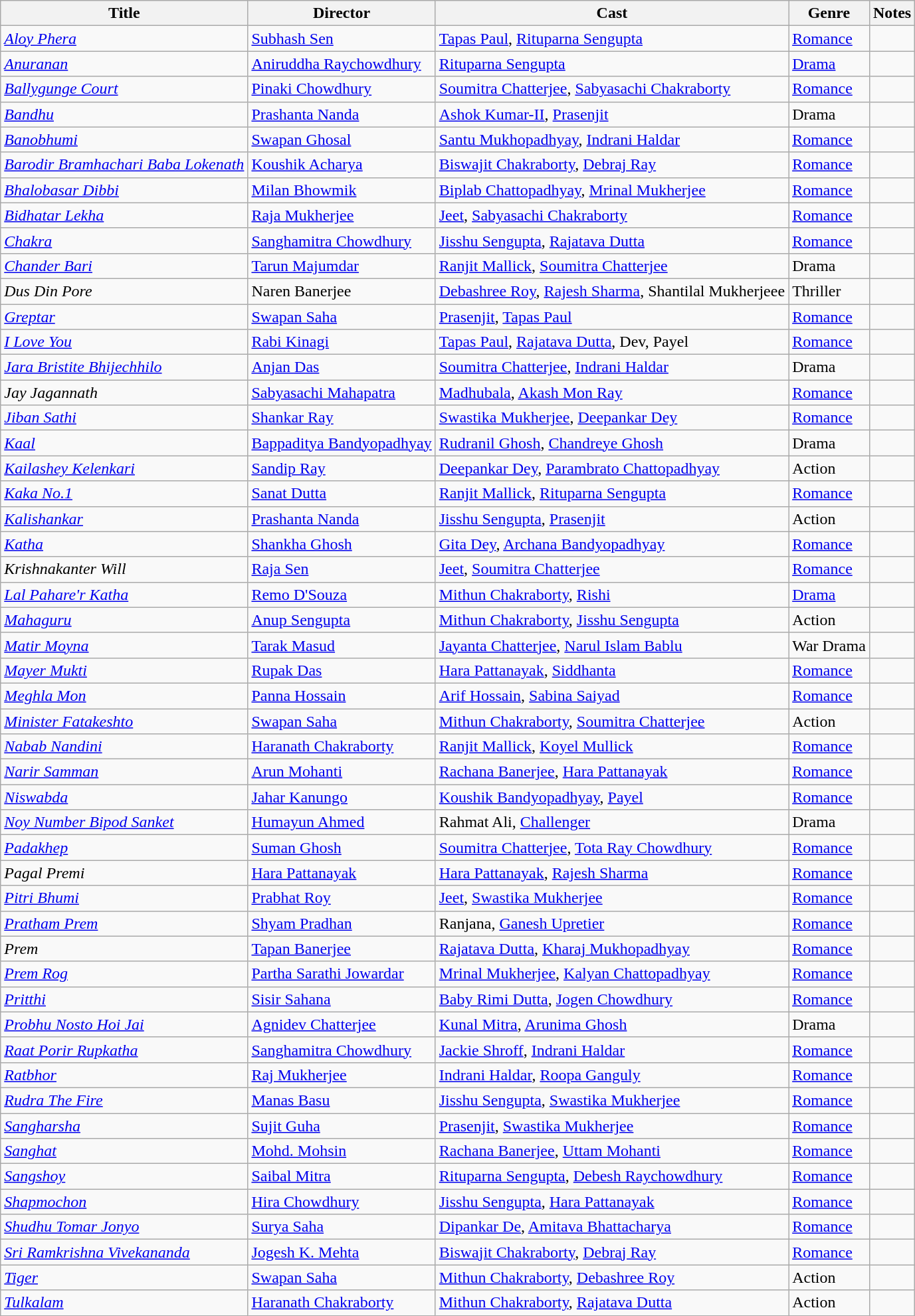<table class="wikitable sortable" border="0">
<tr>
<th>Title</th>
<th>Director</th>
<th>Cast</th>
<th>Genre</th>
<th>Notes</th>
</tr>
<tr>
<td><em><a href='#'>Aloy Phera</a></em></td>
<td><a href='#'>Subhash Sen</a></td>
<td><a href='#'>Tapas Paul</a>, <a href='#'>Rituparna Sengupta</a></td>
<td><a href='#'>Romance</a></td>
<td></td>
</tr>
<tr>
<td><em><a href='#'>Anuranan</a></em></td>
<td><a href='#'>Aniruddha Raychowdhury</a></td>
<td><a href='#'>Rituparna Sengupta</a></td>
<td><a href='#'>Drama</a></td>
<td></td>
</tr>
<tr>
<td><em><a href='#'>Ballygunge Court</a></em></td>
<td><a href='#'>Pinaki Chowdhury</a></td>
<td><a href='#'>Soumitra Chatterjee</a>, <a href='#'>Sabyasachi Chakraborty</a></td>
<td><a href='#'>Romance</a></td>
<td></td>
</tr>
<tr>
<td><em><a href='#'>Bandhu</a></em></td>
<td><a href='#'>Prashanta Nanda</a></td>
<td><a href='#'>Ashok Kumar-II</a>, <a href='#'>Prasenjit</a></td>
<td>Drama</td>
<td></td>
</tr>
<tr>
<td><em><a href='#'>Banobhumi</a></em></td>
<td><a href='#'>Swapan Ghosal</a></td>
<td><a href='#'>Santu Mukhopadhyay</a>, <a href='#'>Indrani Haldar</a></td>
<td><a href='#'>Romance</a></td>
<td></td>
</tr>
<tr>
<td><em><a href='#'>Barodir Bramhachari Baba Lokenath</a></em></td>
<td><a href='#'>Koushik Acharya</a></td>
<td><a href='#'>Biswajit Chakraborty</a>, <a href='#'>Debraj Ray</a></td>
<td><a href='#'>Romance</a></td>
<td></td>
</tr>
<tr>
<td><em><a href='#'>Bhalobasar Dibbi</a></em></td>
<td><a href='#'>Milan Bhowmik</a></td>
<td><a href='#'>Biplab Chattopadhyay</a>, <a href='#'>Mrinal Mukherjee</a></td>
<td><a href='#'>Romance</a></td>
<td></td>
</tr>
<tr>
<td><em><a href='#'>Bidhatar Lekha</a></em></td>
<td><a href='#'>Raja Mukherjee</a></td>
<td><a href='#'>Jeet</a>, <a href='#'>Sabyasachi Chakraborty</a></td>
<td><a href='#'>Romance</a></td>
<td></td>
</tr>
<tr>
<td><em><a href='#'>Chakra</a></em></td>
<td><a href='#'>Sanghamitra Chowdhury</a></td>
<td><a href='#'>Jisshu Sengupta</a>, <a href='#'>Rajatava Dutta</a></td>
<td><a href='#'>Romance</a></td>
<td></td>
</tr>
<tr>
<td><em><a href='#'>Chander Bari</a></em></td>
<td><a href='#'>Tarun Majumdar</a></td>
<td><a href='#'>Ranjit Mallick</a>, <a href='#'>Soumitra Chatterjee</a></td>
<td>Drama</td>
<td></td>
</tr>
<tr>
<td><em>Dus Din Pore</em></td>
<td>Naren Banerjee</td>
<td><a href='#'>Debashree Roy</a>, <a href='#'>Rajesh Sharma</a>, Shantilal Mukherjeee</td>
<td>Thriller</td>
<td></td>
</tr>
<tr>
<td><em><a href='#'>Greptar</a></em></td>
<td><a href='#'>Swapan Saha</a></td>
<td><a href='#'>Prasenjit</a>, <a href='#'>Tapas Paul</a></td>
<td><a href='#'>Romance</a></td>
<td></td>
</tr>
<tr>
<td><em><a href='#'>I Love You</a></em></td>
<td><a href='#'>Rabi Kinagi</a></td>
<td><a href='#'>Tapas Paul</a>, <a href='#'>Rajatava Dutta</a>, Dev, Payel</td>
<td><a href='#'>Romance</a></td>
<td></td>
</tr>
<tr>
<td><em><a href='#'>Jara Bristite Bhijechhilo</a></em></td>
<td><a href='#'>Anjan Das</a></td>
<td><a href='#'>Soumitra Chatterjee</a>, <a href='#'>Indrani Haldar</a></td>
<td>Drama</td>
<td></td>
</tr>
<tr>
<td><em>Jay Jagannath</em></td>
<td><a href='#'>Sabyasachi Mahapatra</a></td>
<td><a href='#'>Madhubala</a>, <a href='#'>Akash Mon Ray</a></td>
<td><a href='#'>Romance</a></td>
<td></td>
</tr>
<tr>
<td><em><a href='#'>Jiban Sathi</a></em></td>
<td><a href='#'>Shankar Ray</a></td>
<td><a href='#'>Swastika Mukherjee</a>, <a href='#'>Deepankar Dey</a></td>
<td><a href='#'>Romance</a></td>
<td></td>
</tr>
<tr>
<td><em><a href='#'>Kaal</a></em></td>
<td><a href='#'>Bappaditya Bandyopadhyay</a></td>
<td><a href='#'>Rudranil Ghosh</a>, <a href='#'>Chandreye Ghosh</a></td>
<td>Drama</td>
<td></td>
</tr>
<tr>
<td><em><a href='#'>Kailashey Kelenkari</a></em></td>
<td><a href='#'>Sandip Ray</a></td>
<td><a href='#'>Deepankar Dey</a>, <a href='#'>Parambrato Chattopadhyay</a></td>
<td>Action</td>
<td></td>
</tr>
<tr>
<td><em><a href='#'>Kaka No.1</a></em></td>
<td><a href='#'>Sanat Dutta</a></td>
<td><a href='#'>Ranjit Mallick</a>, <a href='#'>Rituparna Sengupta</a></td>
<td><a href='#'>Romance</a></td>
<td></td>
</tr>
<tr>
<td><em><a href='#'>Kalishankar</a></em></td>
<td><a href='#'>Prashanta Nanda</a></td>
<td><a href='#'>Jisshu Sengupta</a>, <a href='#'>Prasenjit</a></td>
<td>Action</td>
<td></td>
</tr>
<tr>
<td><em><a href='#'>Katha</a></em></td>
<td><a href='#'>Shankha Ghosh</a></td>
<td><a href='#'>Gita Dey</a>, <a href='#'>Archana Bandyopadhyay</a></td>
<td><a href='#'>Romance</a></td>
<td></td>
</tr>
<tr>
<td><em>Krishnakanter Will</em></td>
<td><a href='#'>Raja Sen</a></td>
<td><a href='#'>Jeet</a>, <a href='#'>Soumitra Chatterjee</a></td>
<td><a href='#'>Romance</a></td>
<td></td>
</tr>
<tr>
<td><em><a href='#'>Lal Pahare'r Katha</a></em></td>
<td><a href='#'>Remo D'Souza</a></td>
<td><a href='#'>Mithun Chakraborty</a>, <a href='#'>Rishi</a></td>
<td><a href='#'>Drama</a></td>
<td></td>
</tr>
<tr>
<td><em><a href='#'>Mahaguru</a></em></td>
<td><a href='#'>Anup Sengupta</a></td>
<td><a href='#'>Mithun Chakraborty</a>, <a href='#'>Jisshu Sengupta</a></td>
<td>Action</td>
<td></td>
</tr>
<tr>
<td><em><a href='#'>Matir Moyna</a></em></td>
<td><a href='#'>Tarak Masud</a></td>
<td><a href='#'>Jayanta Chatterjee</a>, <a href='#'>Narul Islam Bablu</a></td>
<td>War Drama</td>
<td></td>
</tr>
<tr>
<td><em><a href='#'>Mayer Mukti</a></em></td>
<td><a href='#'>Rupak Das</a></td>
<td><a href='#'>Hara Pattanayak</a>, <a href='#'>Siddhanta</a></td>
<td><a href='#'>Romance</a></td>
<td></td>
</tr>
<tr>
<td><em><a href='#'>Meghla Mon</a></em></td>
<td><a href='#'>Panna Hossain</a></td>
<td><a href='#'>Arif Hossain</a>, <a href='#'>Sabina Saiyad</a></td>
<td><a href='#'>Romance</a></td>
<td></td>
</tr>
<tr>
<td><em><a href='#'>Minister Fatakeshto</a></em></td>
<td><a href='#'>Swapan Saha</a></td>
<td><a href='#'>Mithun Chakraborty</a>, <a href='#'>Soumitra Chatterjee</a></td>
<td>Action</td>
<td></td>
</tr>
<tr>
<td><em><a href='#'>Nabab Nandini</a></em></td>
<td><a href='#'>Haranath Chakraborty</a></td>
<td><a href='#'>Ranjit Mallick</a>, <a href='#'>Koyel Mullick</a></td>
<td><a href='#'>Romance</a></td>
<td></td>
</tr>
<tr>
<td><em><a href='#'>Narir Samman</a></em></td>
<td><a href='#'>Arun Mohanti</a></td>
<td><a href='#'>Rachana Banerjee</a>, <a href='#'>Hara Pattanayak</a></td>
<td><a href='#'>Romance</a></td>
<td></td>
</tr>
<tr>
<td><em><a href='#'>Niswabda</a></em></td>
<td><a href='#'>Jahar Kanungo</a></td>
<td><a href='#'>Koushik Bandyopadhyay</a>, <a href='#'>Payel</a></td>
<td><a href='#'>Romance</a></td>
<td></td>
</tr>
<tr>
<td><em><a href='#'>Noy Number Bipod Sanket</a></em></td>
<td><a href='#'>Humayun Ahmed</a></td>
<td>Rahmat Ali, <a href='#'>Challenger</a></td>
<td>Drama</td>
<td></td>
</tr>
<tr>
<td><em><a href='#'>Padakhep</a></em></td>
<td><a href='#'>Suman Ghosh</a></td>
<td><a href='#'>Soumitra Chatterjee</a>, <a href='#'>Tota Ray Chowdhury</a></td>
<td><a href='#'>Romance</a></td>
<td></td>
</tr>
<tr>
<td><em>Pagal Premi</em></td>
<td><a href='#'>Hara Pattanayak</a></td>
<td><a href='#'>Hara Pattanayak</a>, <a href='#'>Rajesh Sharma</a></td>
<td><a href='#'>Romance</a></td>
<td></td>
</tr>
<tr>
<td><em><a href='#'>Pitri Bhumi</a></em></td>
<td><a href='#'>Prabhat Roy</a></td>
<td><a href='#'>Jeet</a>, <a href='#'>Swastika Mukherjee</a></td>
<td><a href='#'>Romance</a></td>
<td></td>
</tr>
<tr>
<td><em><a href='#'>Pratham Prem</a></em></td>
<td><a href='#'>Shyam Pradhan</a></td>
<td>Ranjana, <a href='#'>Ganesh Upretier</a></td>
<td><a href='#'>Romance</a></td>
<td></td>
</tr>
<tr>
<td><em>Prem</em></td>
<td><a href='#'>Tapan Banerjee</a></td>
<td><a href='#'>Rajatava Dutta</a>, <a href='#'>Kharaj Mukhopadhyay</a></td>
<td><a href='#'>Romance</a></td>
<td></td>
</tr>
<tr>
<td><em><a href='#'>Prem Rog</a></em></td>
<td><a href='#'>Partha Sarathi Jowardar</a></td>
<td><a href='#'>Mrinal Mukherjee</a>, <a href='#'>Kalyan Chattopadhyay</a></td>
<td><a href='#'>Romance</a></td>
<td></td>
</tr>
<tr>
<td><em><a href='#'>Pritthi</a></em></td>
<td><a href='#'>Sisir Sahana</a></td>
<td><a href='#'>Baby Rimi Dutta</a>, <a href='#'>Jogen Chowdhury</a></td>
<td><a href='#'>Romance</a></td>
<td></td>
</tr>
<tr>
<td><em><a href='#'>Probhu Nosto Hoi Jai</a></em></td>
<td><a href='#'>Agnidev Chatterjee</a></td>
<td><a href='#'>Kunal Mitra</a>, <a href='#'>Arunima Ghosh</a></td>
<td>Drama</td>
<td></td>
</tr>
<tr>
<td><em><a href='#'>Raat Porir Rupkatha</a></em></td>
<td><a href='#'>Sanghamitra Chowdhury</a></td>
<td><a href='#'>Jackie Shroff</a>, <a href='#'>Indrani Haldar</a></td>
<td><a href='#'>Romance</a></td>
<td></td>
</tr>
<tr>
<td><em><a href='#'>Ratbhor</a></em></td>
<td><a href='#'>Raj Mukherjee</a></td>
<td><a href='#'>Indrani Haldar</a>, <a href='#'>Roopa Ganguly</a></td>
<td><a href='#'>Romance</a></td>
<td></td>
</tr>
<tr>
<td><em><a href='#'>Rudra The Fire</a></em></td>
<td><a href='#'>Manas Basu</a></td>
<td><a href='#'>Jisshu Sengupta</a>, <a href='#'>Swastika Mukherjee</a></td>
<td><a href='#'>Romance</a></td>
<td></td>
</tr>
<tr>
<td><em><a href='#'>Sangharsha</a></em></td>
<td><a href='#'>Sujit Guha</a></td>
<td><a href='#'>Prasenjit</a>, <a href='#'>Swastika Mukherjee</a></td>
<td><a href='#'>Romance</a></td>
<td></td>
</tr>
<tr>
<td><em><a href='#'>Sanghat</a></em></td>
<td><a href='#'>Mohd. Mohsin</a></td>
<td><a href='#'>Rachana Banerjee</a>, <a href='#'>Uttam Mohanti</a></td>
<td><a href='#'>Romance</a></td>
<td></td>
</tr>
<tr>
<td><em><a href='#'>Sangshoy</a></em></td>
<td><a href='#'>Saibal Mitra</a></td>
<td><a href='#'>Rituparna Sengupta</a>, <a href='#'>Debesh Raychowdhury</a></td>
<td><a href='#'>Romance</a></td>
<td></td>
</tr>
<tr>
<td><em><a href='#'>Shapmochon</a></em></td>
<td><a href='#'>Hira Chowdhury</a></td>
<td><a href='#'>Jisshu Sengupta</a>, <a href='#'>Hara Pattanayak</a></td>
<td><a href='#'>Romance</a></td>
<td></td>
</tr>
<tr>
<td><em><a href='#'>Shudhu Tomar Jonyo</a></em></td>
<td><a href='#'>Surya Saha</a></td>
<td><a href='#'>Dipankar De</a>, <a href='#'>Amitava Bhattacharya</a></td>
<td><a href='#'>Romance</a></td>
<td></td>
</tr>
<tr>
<td><em><a href='#'>Sri Ramkrishna Vivekananda</a></em></td>
<td><a href='#'>Jogesh K. Mehta</a></td>
<td><a href='#'>Biswajit Chakraborty</a>, <a href='#'>Debraj Ray</a></td>
<td><a href='#'>Romance</a></td>
<td></td>
</tr>
<tr>
<td><em><a href='#'>Tiger</a></em></td>
<td><a href='#'>Swapan Saha</a></td>
<td><a href='#'>Mithun Chakraborty</a>, <a href='#'>Debashree Roy</a></td>
<td>Action</td>
<td></td>
</tr>
<tr>
<td><em><a href='#'>Tulkalam</a></em></td>
<td><a href='#'>Haranath Chakraborty</a></td>
<td><a href='#'>Mithun Chakraborty</a>, <a href='#'>Rajatava Dutta</a></td>
<td>Action</td>
<td></td>
</tr>
</table>
